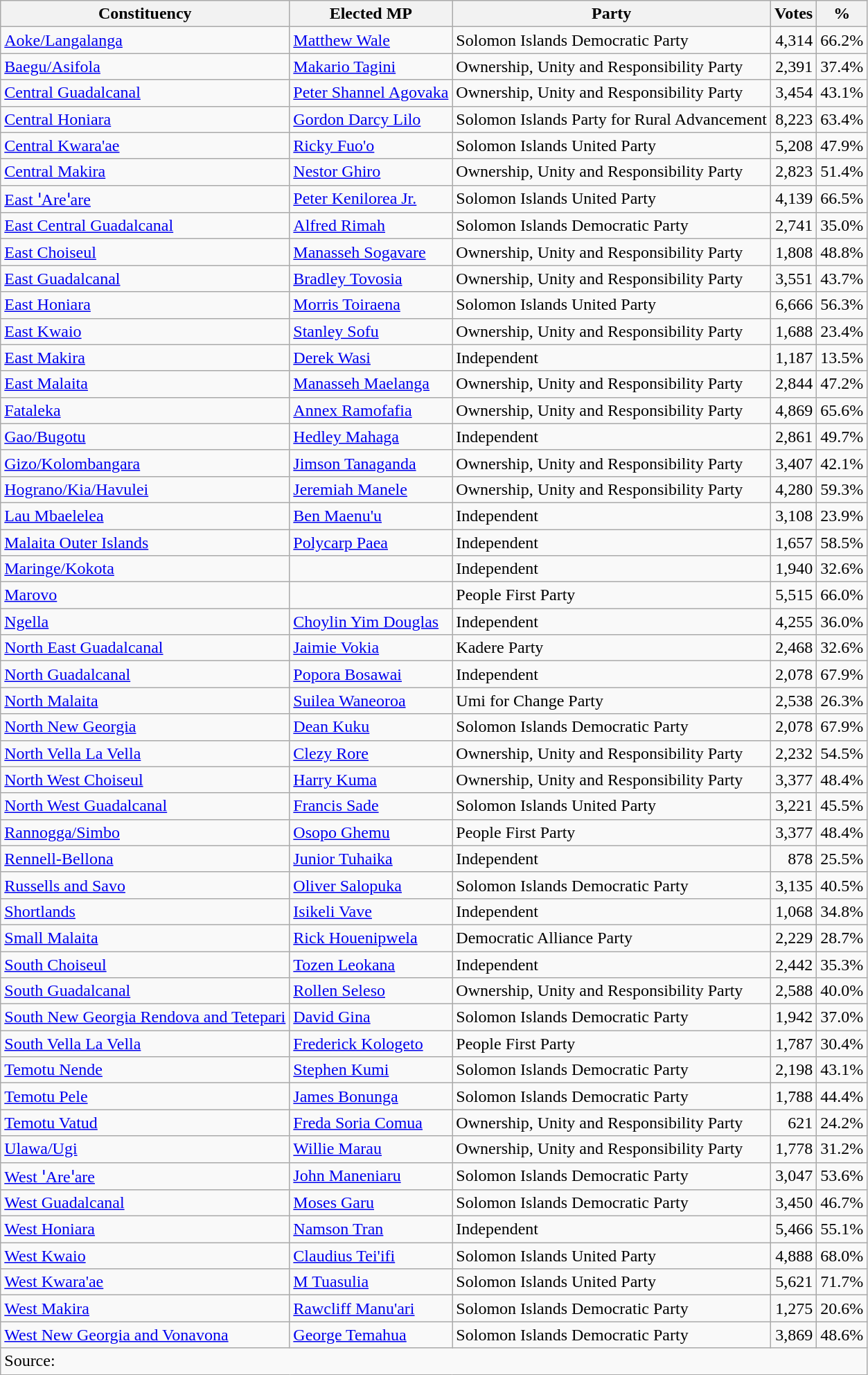<table class="wikitable sortable">
<tr>
<th>Constituency</th>
<th>Elected MP</th>
<th>Party</th>
<th>Votes</th>
<th>%</th>
</tr>
<tr>
<td><a href='#'>Aoke/Langalanga</a></td>
<td><a href='#'>Matthew Wale</a></td>
<td>Solomon Islands Democratic Party</td>
<td align=right>4,314</td>
<td>66.2%</td>
</tr>
<tr>
<td><a href='#'>Baegu/Asifola</a></td>
<td><a href='#'>Makario Tagini</a></td>
<td>Ownership, Unity and Responsibility Party</td>
<td align=right>2,391</td>
<td>37.4%</td>
</tr>
<tr>
<td><a href='#'>Central Guadalcanal</a></td>
<td><a href='#'>Peter Shannel Agovaka</a></td>
<td>Ownership, Unity and Responsibility Party</td>
<td align=right>3,454</td>
<td>43.1%</td>
</tr>
<tr>
<td><a href='#'>Central Honiara</a></td>
<td><a href='#'>Gordon Darcy Lilo</a></td>
<td>Solomon Islands Party for Rural Advancement</td>
<td align=right>8,223</td>
<td>63.4%</td>
</tr>
<tr>
<td><a href='#'>Central Kwara'ae</a></td>
<td><a href='#'>Ricky Fuo'o</a></td>
<td>Solomon Islands United Party</td>
<td align=right>5,208</td>
<td>47.9%</td>
</tr>
<tr>
<td><a href='#'>Central Makira</a></td>
<td><a href='#'>Nestor Ghiro</a></td>
<td>Ownership, Unity and Responsibility Party</td>
<td align=right>2,823</td>
<td>51.4%</td>
</tr>
<tr>
<td><a href='#'>East ꞌAreꞌare</a></td>
<td><a href='#'>Peter Kenilorea Jr.</a></td>
<td>Solomon Islands United Party</td>
<td align=right>4,139</td>
<td>66.5%</td>
</tr>
<tr>
<td><a href='#'>East Central Guadalcanal</a></td>
<td><a href='#'>Alfred Rimah</a></td>
<td>Solomon Islands Democratic Party</td>
<td align=right>2,741</td>
<td>35.0%</td>
</tr>
<tr>
<td><a href='#'>East Choiseul</a></td>
<td><a href='#'>Manasseh Sogavare</a></td>
<td>Ownership, Unity and Responsibility Party</td>
<td align=right>1,808</td>
<td>48.8%</td>
</tr>
<tr>
<td><a href='#'>East Guadalcanal</a></td>
<td><a href='#'>Bradley Tovosia</a></td>
<td>Ownership, Unity and Responsibility Party</td>
<td align=right>3,551</td>
<td>43.7%</td>
</tr>
<tr>
<td><a href='#'>East Honiara</a></td>
<td><a href='#'>Morris Toiraena</a></td>
<td>Solomon Islands United Party</td>
<td align=right>6,666</td>
<td>56.3%</td>
</tr>
<tr>
<td><a href='#'>East Kwaio</a></td>
<td><a href='#'>Stanley Sofu</a></td>
<td>Ownership, Unity and Responsibility Party</td>
<td align=right>1,688</td>
<td>23.4%</td>
</tr>
<tr>
<td><a href='#'>East Makira</a></td>
<td><a href='#'>Derek Wasi</a></td>
<td>Independent</td>
<td align=right>1,187</td>
<td>13.5%</td>
</tr>
<tr>
<td><a href='#'>East Malaita</a></td>
<td><a href='#'>Manasseh Maelanga</a></td>
<td>Ownership, Unity and Responsibility Party</td>
<td align=right>2,844</td>
<td>47.2%</td>
</tr>
<tr>
<td><a href='#'>Fataleka</a></td>
<td><a href='#'>Annex Ramofafia</a></td>
<td>Ownership, Unity and Responsibility Party</td>
<td align=right>4,869</td>
<td>65.6%</td>
</tr>
<tr>
<td><a href='#'>Gao/Bugotu</a></td>
<td><a href='#'>Hedley Mahaga</a></td>
<td>Independent</td>
<td align=right>2,861</td>
<td>49.7%</td>
</tr>
<tr>
<td><a href='#'>Gizo/Kolombangara</a></td>
<td><a href='#'>Jimson Tanaganda</a></td>
<td>Ownership, Unity and Responsibility Party</td>
<td align=right>3,407</td>
<td>42.1%</td>
</tr>
<tr>
<td><a href='#'>Hograno/Kia/Havulei</a></td>
<td><a href='#'>Jeremiah Manele</a></td>
<td>Ownership, Unity and Responsibility Party</td>
<td align=right>4,280</td>
<td>59.3%</td>
</tr>
<tr>
<td><a href='#'>Lau Mbaelelea</a></td>
<td><a href='#'>Ben Maenu'u</a></td>
<td>Independent</td>
<td align=right>3,108</td>
<td>23.9%</td>
</tr>
<tr>
<td><a href='#'>Malaita Outer Islands</a></td>
<td><a href='#'>Polycarp Paea</a></td>
<td>Independent</td>
<td align=right>1,657</td>
<td>58.5%</td>
</tr>
<tr>
<td><a href='#'>Maringe/Kokota</a></td>
<td></td>
<td>Independent</td>
<td align=right>1,940</td>
<td>32.6%</td>
</tr>
<tr>
<td><a href='#'>Marovo</a></td>
<td></td>
<td>People First Party</td>
<td align=right>5,515</td>
<td>66.0%</td>
</tr>
<tr>
<td><a href='#'>Ngella</a></td>
<td><a href='#'>Choylin Yim Douglas</a></td>
<td>Independent</td>
<td align=right>4,255</td>
<td>36.0%</td>
</tr>
<tr>
<td><a href='#'>North East Guadalcanal</a></td>
<td><a href='#'>Jaimie Vokia</a></td>
<td>Kadere Party</td>
<td align=right>2,468</td>
<td>32.6%</td>
</tr>
<tr>
<td><a href='#'>North Guadalcanal</a></td>
<td><a href='#'>Popora Bosawai</a></td>
<td>Independent</td>
<td align=right>2,078</td>
<td>67.9%</td>
</tr>
<tr>
<td><a href='#'>North Malaita</a></td>
<td><a href='#'>Suilea Waneoroa</a></td>
<td>Umi for Change Party</td>
<td align=right>2,538</td>
<td>26.3%</td>
</tr>
<tr>
<td><a href='#'>North New Georgia</a></td>
<td><a href='#'>Dean Kuku</a></td>
<td>Solomon Islands Democratic Party</td>
<td align=right>2,078</td>
<td>67.9%</td>
</tr>
<tr>
<td><a href='#'>North Vella La Vella</a></td>
<td><a href='#'>Clezy Rore</a></td>
<td>Ownership, Unity and Responsibility Party</td>
<td align=right>2,232</td>
<td>54.5%</td>
</tr>
<tr>
<td><a href='#'>North West Choiseul</a></td>
<td><a href='#'>Harry Kuma</a></td>
<td>Ownership, Unity and Responsibility Party</td>
<td align=right>3,377</td>
<td>48.4%</td>
</tr>
<tr>
<td><a href='#'>North West Guadalcanal</a></td>
<td><a href='#'>Francis Sade</a></td>
<td>Solomon Islands United Party</td>
<td align=right>3,221</td>
<td>45.5%</td>
</tr>
<tr>
<td><a href='#'>Rannogga/Simbo</a></td>
<td><a href='#'>Osopo Ghemu</a></td>
<td>People First Party</td>
<td align=right>3,377</td>
<td>48.4%</td>
</tr>
<tr>
<td><a href='#'>Rennell-Bellona</a></td>
<td><a href='#'>Junior Tuhaika</a></td>
<td>Independent</td>
<td align=right>878</td>
<td>25.5%</td>
</tr>
<tr>
<td><a href='#'>Russells and Savo</a></td>
<td><a href='#'>Oliver Salopuka</a></td>
<td>Solomon Islands Democratic Party</td>
<td align=right>3,135</td>
<td>40.5%</td>
</tr>
<tr>
<td><a href='#'>Shortlands</a></td>
<td><a href='#'>Isikeli Vave</a></td>
<td>Independent</td>
<td align=right>1,068</td>
<td>34.8%</td>
</tr>
<tr>
<td><a href='#'>Small Malaita</a></td>
<td><a href='#'>Rick Houenipwela</a></td>
<td>Democratic Alliance Party</td>
<td align=right>2,229</td>
<td>28.7%</td>
</tr>
<tr>
<td><a href='#'>South Choiseul</a></td>
<td><a href='#'>Tozen Leokana</a></td>
<td>Independent</td>
<td align=right>2,442</td>
<td>35.3%</td>
</tr>
<tr>
<td><a href='#'>South Guadalcanal</a></td>
<td><a href='#'>Rollen Seleso</a></td>
<td>Ownership, Unity and Responsibility Party</td>
<td align=right>2,588</td>
<td>40.0%</td>
</tr>
<tr>
<td><a href='#'>South New Georgia Rendova and Tetepari</a></td>
<td><a href='#'>David Gina</a></td>
<td>Solomon Islands Democratic Party</td>
<td align=right>1,942</td>
<td>37.0%</td>
</tr>
<tr>
<td><a href='#'>South Vella La Vella</a></td>
<td><a href='#'>Frederick Kologeto</a></td>
<td>People First Party</td>
<td align=right>1,787</td>
<td>30.4%</td>
</tr>
<tr>
<td><a href='#'>Temotu Nende</a></td>
<td><a href='#'>Stephen Kumi</a></td>
<td>Solomon Islands Democratic Party</td>
<td align=right>2,198</td>
<td>43.1%</td>
</tr>
<tr>
<td><a href='#'>Temotu Pele</a></td>
<td><a href='#'>James Bonunga</a></td>
<td>Solomon Islands Democratic Party</td>
<td align=right>1,788</td>
<td>44.4%</td>
</tr>
<tr>
<td><a href='#'>Temotu Vatud</a></td>
<td><a href='#'>Freda Soria Comua</a></td>
<td>Ownership, Unity and Responsibility Party</td>
<td align=right>621</td>
<td>24.2%</td>
</tr>
<tr>
<td><a href='#'>Ulawa/Ugi</a></td>
<td><a href='#'>Willie Marau</a></td>
<td>Ownership, Unity and Responsibility Party</td>
<td align=right>1,778</td>
<td>31.2%</td>
</tr>
<tr>
<td><a href='#'>West ꞌAreꞌare</a></td>
<td><a href='#'>John Maneniaru</a></td>
<td>Solomon Islands Democratic Party</td>
<td align=right>3,047</td>
<td>53.6%</td>
</tr>
<tr>
<td><a href='#'>West Guadalcanal</a></td>
<td><a href='#'>Moses Garu</a></td>
<td>Solomon Islands Democratic Party</td>
<td align=right>3,450</td>
<td>46.7%</td>
</tr>
<tr>
<td><a href='#'>West Honiara</a></td>
<td><a href='#'>Namson Tran</a></td>
<td>Independent</td>
<td align=right>5,466</td>
<td>55.1%</td>
</tr>
<tr>
<td><a href='#'>West Kwaio</a></td>
<td><a href='#'>Claudius Tei'ifi</a></td>
<td>Solomon Islands United Party</td>
<td align=right>4,888</td>
<td>68.0%</td>
</tr>
<tr>
<td><a href='#'>West Kwara'ae</a></td>
<td><a href='#'>M Tuasulia</a></td>
<td>Solomon Islands United Party</td>
<td align=right>5,621</td>
<td>71.7%</td>
</tr>
<tr>
<td><a href='#'>West Makira</a></td>
<td><a href='#'>Rawcliff Manu'ari</a></td>
<td>Solomon Islands Democratic Party</td>
<td align=right>1,275</td>
<td>20.6%</td>
</tr>
<tr>
<td><a href='#'>West New Georgia and Vonavona</a></td>
<td><a href='#'>George Temahua</a></td>
<td>Solomon Islands Democratic Party</td>
<td align=right>3,869</td>
<td>48.6%</td>
</tr>
<tr class=sortbottom>
<td colspan=5>Source: </td>
</tr>
</table>
